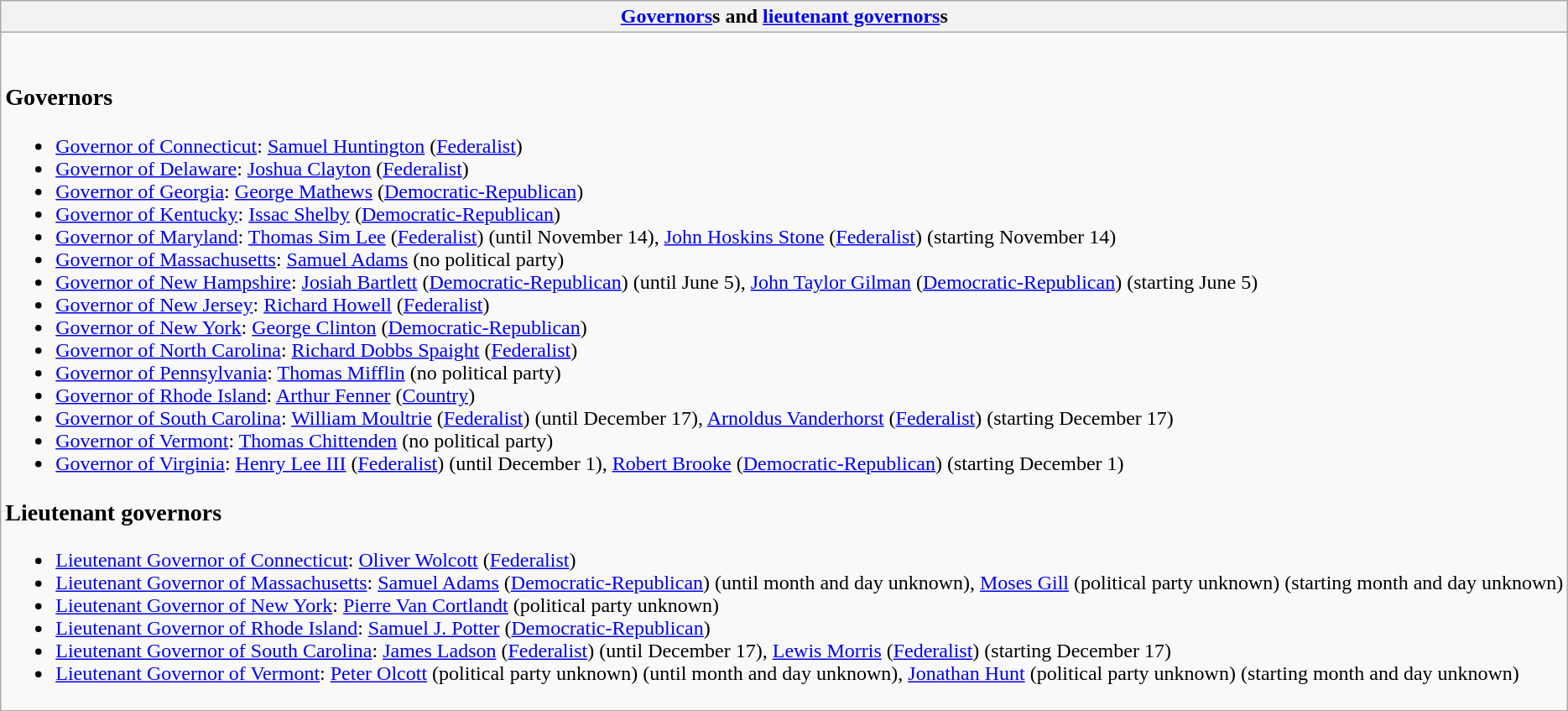<table class="wikitable collapsible collapsed">
<tr>
<th><a href='#'>Governors</a>s and <a href='#'>lieutenant governors</a>s</th>
</tr>
<tr>
<td><br><h3>Governors</h3><ul><li><a href='#'>Governor of Connecticut</a>: <a href='#'>Samuel Huntington</a> (<a href='#'>Federalist</a>)</li><li><a href='#'>Governor of Delaware</a>: <a href='#'>Joshua Clayton</a> (<a href='#'>Federalist</a>)</li><li><a href='#'>Governor of Georgia</a>: <a href='#'>George Mathews</a> (<a href='#'>Democratic-Republican</a>)</li><li><a href='#'>Governor of Kentucky</a>: <a href='#'>Issac Shelby</a> (<a href='#'>Democratic-Republican</a>)</li><li><a href='#'>Governor of Maryland</a>: <a href='#'>Thomas Sim Lee</a> (<a href='#'>Federalist</a>) (until November 14), <a href='#'>John Hoskins Stone</a> (<a href='#'>Federalist</a>) (starting November 14)</li><li><a href='#'>Governor of Massachusetts</a>: <a href='#'>Samuel Adams</a> (no political party)</li><li><a href='#'>Governor of New Hampshire</a>: <a href='#'>Josiah Bartlett</a> (<a href='#'>Democratic-Republican</a>) (until June 5), <a href='#'>John Taylor Gilman</a> (<a href='#'>Democratic-Republican</a>) (starting June 5)</li><li><a href='#'>Governor of New Jersey</a>: <a href='#'>Richard Howell</a> (<a href='#'>Federalist</a>)</li><li><a href='#'>Governor of New York</a>: <a href='#'>George Clinton</a> (<a href='#'>Democratic-Republican</a>)</li><li><a href='#'>Governor of North Carolina</a>: <a href='#'>Richard Dobbs Spaight</a> (<a href='#'>Federalist</a>)</li><li><a href='#'>Governor of Pennsylvania</a>: <a href='#'>Thomas Mifflin</a> (no political party)</li><li><a href='#'>Governor of Rhode Island</a>: <a href='#'>Arthur Fenner</a> (<a href='#'>Country</a>)</li><li><a href='#'>Governor of South Carolina</a>: <a href='#'>William Moultrie</a> (<a href='#'>Federalist</a>) (until December 17), <a href='#'>Arnoldus Vanderhorst</a> (<a href='#'>Federalist</a>) (starting December 17)</li><li><a href='#'>Governor of Vermont</a>: <a href='#'>Thomas Chittenden</a> (no political party)</li><li><a href='#'>Governor of Virginia</a>: <a href='#'>Henry Lee III</a> (<a href='#'>Federalist</a>) (until December 1), <a href='#'>Robert Brooke</a> (<a href='#'>Democratic-Republican</a>) (starting December 1)</li></ul><h3>Lieutenant governors</h3><ul><li><a href='#'>Lieutenant Governor of Connecticut</a>: <a href='#'>Oliver Wolcott</a> (<a href='#'>Federalist</a>)</li><li><a href='#'>Lieutenant Governor of Massachusetts</a>: <a href='#'>Samuel Adams</a> (<a href='#'>Democratic-Republican</a>) (until month and day unknown), <a href='#'>Moses Gill</a> (political party unknown) (starting month and day unknown)</li><li><a href='#'>Lieutenant Governor of New York</a>: <a href='#'>Pierre Van Cortlandt</a> (political party unknown)</li><li><a href='#'>Lieutenant Governor of Rhode Island</a>: <a href='#'>Samuel J. Potter</a> (<a href='#'>Democratic-Republican</a>)</li><li><a href='#'>Lieutenant Governor of South Carolina</a>: <a href='#'>James Ladson</a> (<a href='#'>Federalist</a>) (until December 17), <a href='#'>Lewis Morris</a> (<a href='#'>Federalist</a>) (starting December 17)</li><li><a href='#'>Lieutenant Governor of Vermont</a>: <a href='#'>Peter Olcott</a> (political party unknown) (until month and day unknown), <a href='#'>Jonathan Hunt</a> (political party unknown) (starting month and day unknown)</li></ul></td>
</tr>
</table>
